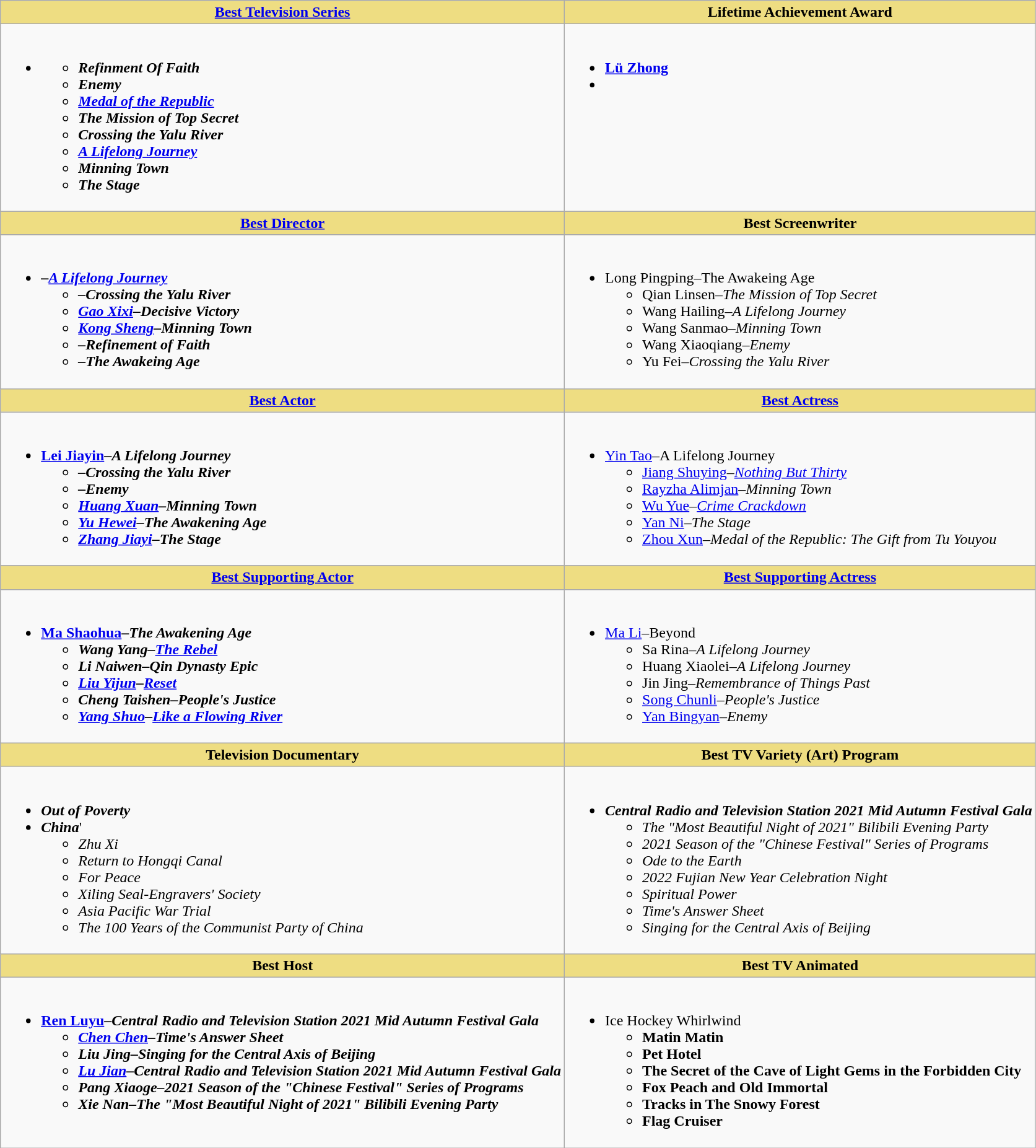<table class="wikitable">
<tr>
<th style="background:#EEDD82; width=50%"><a href='#'>Best Television Series</a></th>
<th style="background:#EEDD82; width=50%">Lifetime Achievement Award</th>
</tr>
<tr>
<td valign="top"><br><ul><li><strong><em></em></strong><ul><li><strong><em>Refinment Of Faith</em></strong></li><li><strong><em>Enemy</em></strong></li><li><strong><em><a href='#'>Medal of the Republic</a></em></strong></li><li><strong><em>The Mission of Top Secret</em></strong></li><li><strong><em>Crossing the Yalu River</em></strong></li><li><strong><em><a href='#'>A Lifelong Journey</a></em></strong></li><li><strong><em>Minning Town</em></strong></li><li><strong><em>The Stage</em></strong></li></ul></li></ul></td>
<td valign="top"><br><ul><li><strong><a href='#'>Lü Zhong</a></strong></li><li><strong></strong></li></ul></td>
</tr>
<tr>
<th style="background:#EEDD82; width=50%"><a href='#'>Best Director</a></th>
<th style="background:#EEDD82; width=50%">Best Screenwriter</th>
</tr>
<tr>
<td valign="top"><br><ul><li><strong>–<em><a href='#'>A Lifelong Journey</a><strong><em><ul><li>–</em>Crossing the Yalu River<em></li><li><a href='#'>Gao Xixi</a>–</em>Decisive Victory<em></li><li><a href='#'>Kong Sheng</a>–</em>Minning Town<em></li><li>–</em>Refinement of Faith<em></li><li>–</em>The Awakeing Age<em></li></ul></li></ul></td>
<td valign="top"><br><ul><li></strong>Long Pingping–</em>The Awakeing Age</em></strong><ul><li>Qian Linsen–<em>The Mission of Top Secret</em></li><li>Wang Hailing–<em>A Lifelong Journey</em></li><li>Wang Sanmao–<em>Minning Town</em></li><li>Wang Xiaoqiang–<em>Enemy</em></li><li>Yu Fei–<em>Crossing the Yalu River</em></li></ul></li></ul></td>
</tr>
<tr>
<th style="background:#EEDD82; width=50%"><a href='#'>Best Actor</a></th>
<th style="background:#EEDD82; width=50%"><a href='#'>Best Actress</a></th>
</tr>
<tr>
<td valign="top"><br><ul><li><strong><a href='#'>Lei Jiayin</a>–<em>A Lifelong Journey<strong><em><ul><li>–</em>Crossing the Yalu River<em></li><li>–</em>Enemy<em></li><li><a href='#'>Huang Xuan</a>–</em>Minning Town<em></li><li><a href='#'>Yu Hewei</a>–</em>The Awakening Age<em></li><li><a href='#'>Zhang Jiayi</a>–</em>The Stage<em></li></ul></li></ul></td>
<td valign="top"><br><ul><li></strong><a href='#'>Yin Tao</a>–</em>A Lifelong Journey</em></strong><ul><li><a href='#'>Jiang Shuying</a>–<em><a href='#'>Nothing But Thirty</a></em></li><li><a href='#'>Rayzha Alimjan</a>–<em>Minning Town</em></li><li><a href='#'>Wu Yue</a>–<em><a href='#'>Crime Crackdown</a></em></li><li><a href='#'>Yan Ni</a>–<em>The Stage </em></li><li><a href='#'>Zhou Xun</a>–<em>Medal of the Republic: The Gift from Tu Youyou </em></li></ul></li></ul></td>
</tr>
<tr>
<th style="background:#EEDD82; width=50%"><a href='#'>Best Supporting Actor</a></th>
<th style="background:#EEDD82; width=50%"><a href='#'>Best Supporting Actress</a></th>
</tr>
<tr>
<td valign="top"><br><ul><li><strong><a href='#'>Ma Shaohua</a>–<em>The Awakening Age<strong><em><ul><li>Wang Yang–</em><a href='#'>The Rebel</a><em></li><li>Li Naiwen–</em>Qin Dynasty Epic<em></li><li><a href='#'>Liu Yijun</a>–</em><a href='#'>Reset</a><em></li><li>Cheng Taishen–</em>People's Justice<em></li><li><a href='#'>Yang Shuo</a>–</em><a href='#'>Like a Flowing River</a><em></li></ul></li></ul></td>
<td valign="top"><br><ul><li></strong><a href='#'>Ma Li</a>–</em>Beyond</em></strong><ul><li>Sa Rina–<em>A Lifelong Journey</em></li><li>Huang Xiaolei–<em>A Lifelong Journey</em></li><li>Jin Jing–<em>Remembrance of Things Past</em></li><li><a href='#'>Song Chunli</a>–<em>People's Justice</em></li><li><a href='#'>Yan Bingyan</a>–<em>Enemy</em></li></ul></li></ul></td>
</tr>
<tr>
<th style="background:#EEDD82; width=50%">Television Documentary</th>
<th style="background:#EEDD82; width=50%">Best TV Variety (Art) Program</th>
</tr>
<tr>
<td valign="top"><br><ul><li><strong><em>Out of Poverty</em></strong></li><li><strong><em>China</em></strong>'<ul><li><em>Zhu Xi</em></li><li><em>Return to Hongqi Canal</em></li><li><em>For Peace</em></li><li><em>Xiling Seal-Engravers' Society</em></li><li><em>Asia Pacific War Trial</em></li><li><em>The 100 Years of the Communist Party of China</em></li></ul></li></ul></td>
<td valign="top"><br><ul><li><strong><em>Central Radio and Television Station 2021 Mid Autumn Festival Gala</em></strong><ul><li><em>The "Most Beautiful Night of 2021" Bilibili Evening Party</em></li><li><em>2021 Season of the "Chinese Festival" Series of Programs</em></li><li><em>Ode to the Earth</em></li><li><em>2022 Fujian New Year Celebration Night</em></li><li><em>Spiritual Power</em></li><li><em>Time's Answer Sheet</em></li><li><em>Singing for the Central Axis of Beijing</em></li></ul></li></ul></td>
</tr>
<tr>
<th style="background:#EEDD82; width=50%">Best Host</th>
<th style="background:#EEDD82; width=50%">Best TV Animated</th>
</tr>
<tr>
<td valign="top"><br><ul><li><strong><a href='#'>Ren Luyu</a>–<em>Central Radio and Television Station 2021 Mid Autumn Festival Gala<strong><em><ul><li><a href='#'>Chen Chen</a>–</em>Time's Answer Sheet<em></li><li>Liu Jing–</em>Singing for the Central Axis of Beijing<em></li><li><a href='#'>Lu Jian</a>–</em>Central Radio and Television Station 2021 Mid Autumn Festival Gala<em></li><li>Pang Xiaoge–</em>2021 Season of the "Chinese Festival" Series of Programs<em></li><li>Xie Nan–</em>The "Most Beautiful Night of 2021" Bilibili Evening Party<em></li></ul></li></ul></td>
<td valign="top"><br><ul><li></em></strong>Ice Hockey Whirlwind<strong><em><ul><li></em>Matin Matin<em></li><li></em>Pet Hotel<em></li><li></em>The Secret of the Cave of Light Gems in the Forbidden City<em></li><li></em>Fox Peach and Old Immortal<em></li><li></em>Tracks in The Snowy Forest<em></li><li></em>Flag Cruiser<em></li></ul></li></ul></td>
</tr>
</table>
